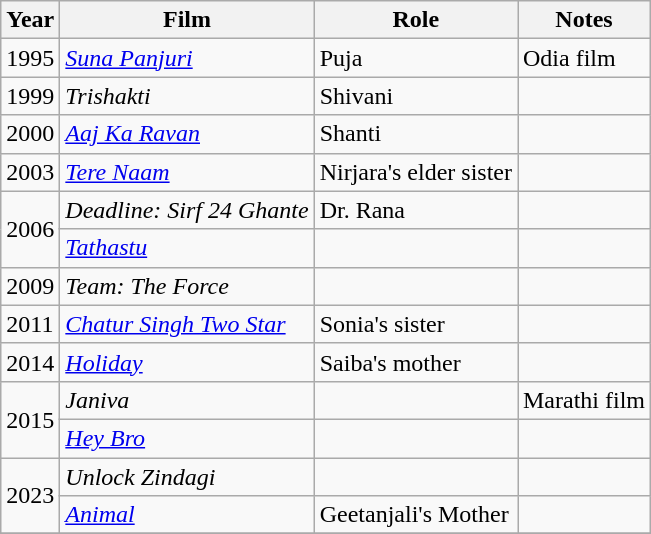<table class="wikitable sortable">
<tr>
<th>Year</th>
<th>Film</th>
<th>Role</th>
<th class="unsortable">Notes</th>
</tr>
<tr>
<td>1995</td>
<td><em><a href='#'>Suna Panjuri</a></em></td>
<td>Puja</td>
<td>Odia film</td>
</tr>
<tr>
<td>1999</td>
<td><em>Trishakti</em></td>
<td>Shivani</td>
<td></td>
</tr>
<tr>
<td>2000</td>
<td><em><a href='#'>Aaj Ka Ravan</a></em></td>
<td>Shanti</td>
<td></td>
</tr>
<tr>
<td>2003</td>
<td><em><a href='#'>Tere Naam</a></em></td>
<td>Nirjara's elder sister</td>
<td></td>
</tr>
<tr>
<td rowspan=2>2006</td>
<td><em>Deadline: Sirf 24 Ghante</em></td>
<td>Dr. Rana</td>
<td></td>
</tr>
<tr>
<td><em><a href='#'>Tathastu</a></em></td>
<td></td>
<td></td>
</tr>
<tr>
<td>2009</td>
<td><em>Team: The Force</em></td>
<td></td>
<td></td>
</tr>
<tr>
<td>2011</td>
<td><em><a href='#'>Chatur Singh Two Star</a></em></td>
<td>Sonia's sister</td>
<td></td>
</tr>
<tr>
<td>2014</td>
<td><em><a href='#'>Holiday</a></em></td>
<td>Saiba's mother</td>
<td></td>
</tr>
<tr>
<td rowspan=2>2015</td>
<td><em>Janiva</em></td>
<td></td>
<td>Marathi film</td>
</tr>
<tr>
<td><em><a href='#'>Hey Bro</a></em></td>
<td></td>
<td></td>
</tr>
<tr>
<td rowspan=2>2023</td>
<td><em>Unlock Zindagi</em></td>
<td></td>
<td></td>
</tr>
<tr>
<td><em><a href='#'>Animal</a></em></td>
<td>Geetanjali's Mother</td>
<td></td>
</tr>
<tr>
</tr>
</table>
